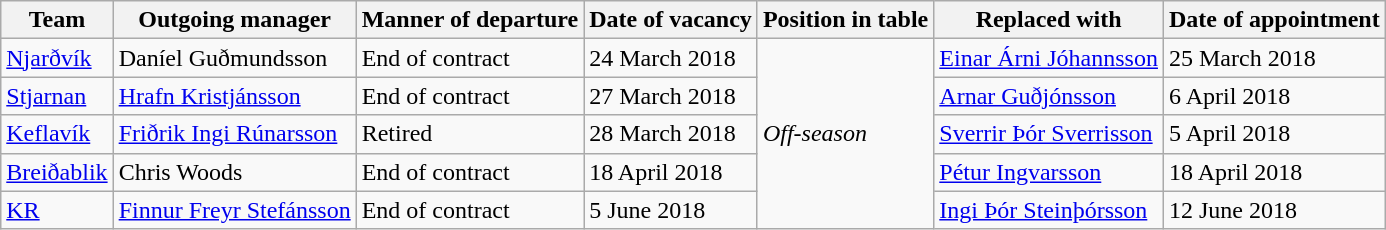<table class="wikitable sortable">
<tr>
<th>Team</th>
<th>Outgoing manager</th>
<th>Manner of departure</th>
<th>Date of vacancy</th>
<th>Position in table</th>
<th>Replaced with</th>
<th>Date of appointment</th>
</tr>
<tr>
<td><a href='#'>Njarðvík</a></td>
<td> Daníel Guðmundsson</td>
<td>End of contract</td>
<td>24 March 2018</td>
<td rowspan=5><em>Off-season</em></td>
<td> <a href='#'>Einar Árni Jóhannsson</a></td>
<td>25 March 2018</td>
</tr>
<tr>
<td><a href='#'>Stjarnan</a></td>
<td> <a href='#'>Hrafn Kristjánsson</a></td>
<td>End of contract</td>
<td>27 March 2018</td>
<td> <a href='#'>Arnar Guðjónsson</a></td>
<td>6 April 2018</td>
</tr>
<tr>
<td><a href='#'>Keflavík</a></td>
<td> <a href='#'>Friðrik Ingi Rúnarsson</a></td>
<td>Retired</td>
<td>28 March 2018</td>
<td> <a href='#'>Sverrir Þór Sverrisson</a></td>
<td>5 April 2018</td>
</tr>
<tr>
<td><a href='#'>Breiðablik</a></td>
<td> Chris Woods</td>
<td>End of contract</td>
<td>18 April 2018</td>
<td> <a href='#'>Pétur Ingvarsson</a></td>
<td>18 April 2018</td>
</tr>
<tr>
<td><a href='#'>KR</a></td>
<td> <a href='#'>Finnur Freyr Stefánsson</a></td>
<td>End of contract</td>
<td>5 June 2018</td>
<td> <a href='#'>Ingi Þór Steinþórsson</a></td>
<td>12 June 2018</td>
</tr>
</table>
